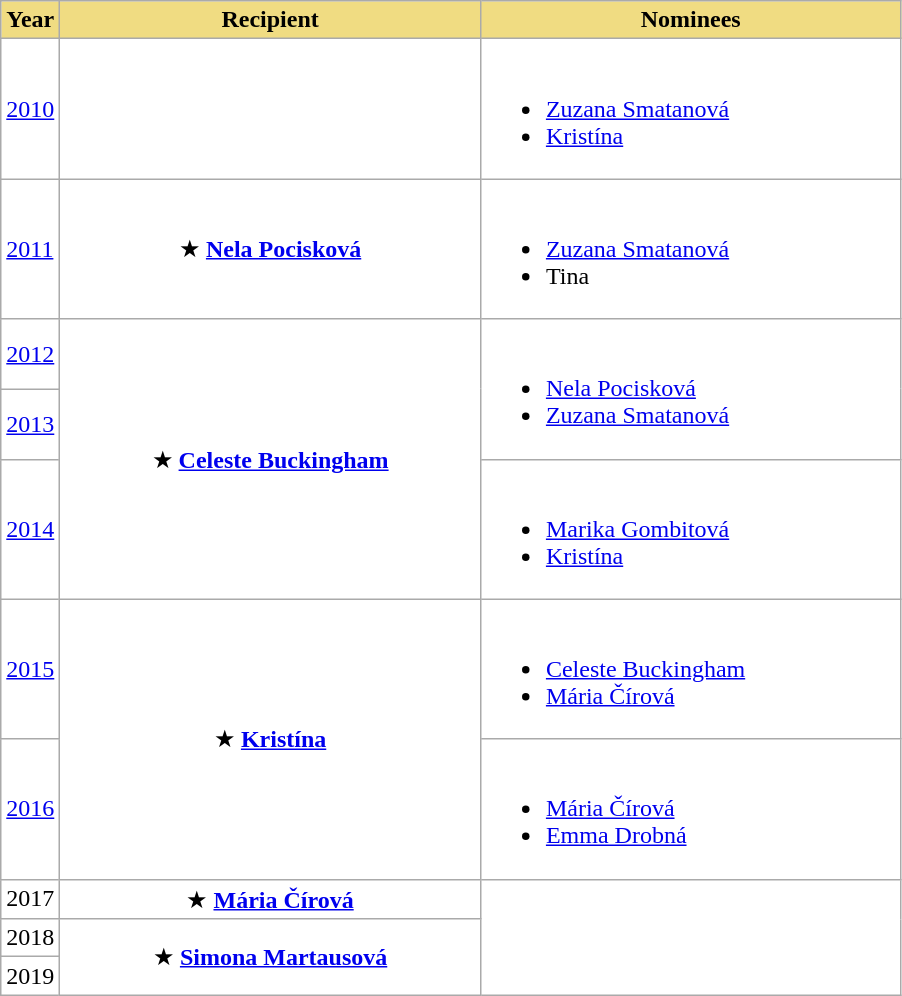<table class=wikitable sortable style="background:white">
<tr>
<th style=background:#F0DC82>Year</th>
<th style=background:#F0DC82 width=273>Recipient</th>
<th style=background:#F0DC82 width=273>Nominees</th>
</tr>
<tr>
<td><a href='#'>2010</a></td>
<td align=center></td>
<td><br><ul><li><a href='#'>Zuzana Smatanová</a></li><li><a href='#'>Kristína</a></li></ul></td>
</tr>
<tr>
<td><a href='#'>2011</a></td>
<td align=center>★ <strong><a href='#'>Nela Pocisková</a></strong></td>
<td><br><ul><li><a href='#'>Zuzana Smatanová</a></li><li>Tina</li></ul></td>
</tr>
<tr>
<td><a href='#'>2012</a></td>
<td align=center rowspan=3>★ <strong><a href='#'>Celeste Buckingham</a></strong> <br></td>
<td rowspan=2><br><ul><li><a href='#'>Nela Pocisková</a></li><li><a href='#'>Zuzana Smatanová</a></li></ul></td>
</tr>
<tr>
<td><a href='#'>2013</a></td>
</tr>
<tr>
<td><a href='#'>2014</a></td>
<td><br><ul><li><a href='#'>Marika Gombitová</a></li><li><a href='#'>Kristína</a></li></ul></td>
</tr>
<tr>
<td><a href='#'>2015</a></td>
<td rowspan=2 align=center>★ <strong><a href='#'>Kristína</a></strong> <br></td>
<td><br><ul><li><a href='#'>Celeste Buckingham</a></li><li><a href='#'>Mária Čírová</a></li></ul></td>
</tr>
<tr>
<td><a href='#'>2016</a></td>
<td><br><ul><li><a href='#'>Mária Čírová</a></li><li><a href='#'>Emma Drobná</a></li></ul></td>
</tr>
<tr>
<td>2017</td>
<td align=center>★ <strong><a href='#'>Mária Čírová</a></strong></td>
</tr>
<tr>
<td>2018</td>
<td rowspan=2 align=center>★ <strong><a href='#'>Simona Martausová</a></strong> <br></td>
</tr>
<tr>
<td>2019</td>
</tr>
</table>
